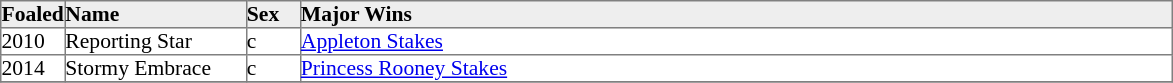<table border="1" cellpadding="0" style="border-collapse: collapse; font-size:90%">
<tr style="background:#eee;">
<td style="width:35px;"><strong>Foaled</strong></td>
<td style="width:120px;"><strong>Name</strong></td>
<td style="width:35px;"><strong>Sex</strong></td>
<td style="width:580px;"><strong>Major Wins</strong></td>
</tr>
<tr>
<td>2010</td>
<td>Reporting Star</td>
<td>c</td>
<td><a href='#'>Appleton Stakes</a></td>
</tr>
<tr>
<td>2014</td>
<td>Stormy Embrace</td>
<td>c</td>
<td><a href='#'>Princess Rooney Stakes</a></td>
</tr>
<tr>
</tr>
</table>
